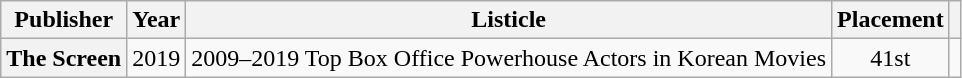<table class="wikitable plainrowheaders sortable" style="margin-right: 0;">
<tr>
<th scope="col">Publisher</th>
<th scope="col">Year</th>
<th scope="col">Listicle</th>
<th scope="col">Placement</th>
<th scope="col" class="unsortable"></th>
</tr>
<tr>
<th scope="row">The Screen</th>
<td>2019</td>
<td>2009–2019 Top Box Office Powerhouse Actors in Korean Movies</td>
<td style="text-align:center">41st</td>
<td style="text-align:center"></td>
</tr>
</table>
